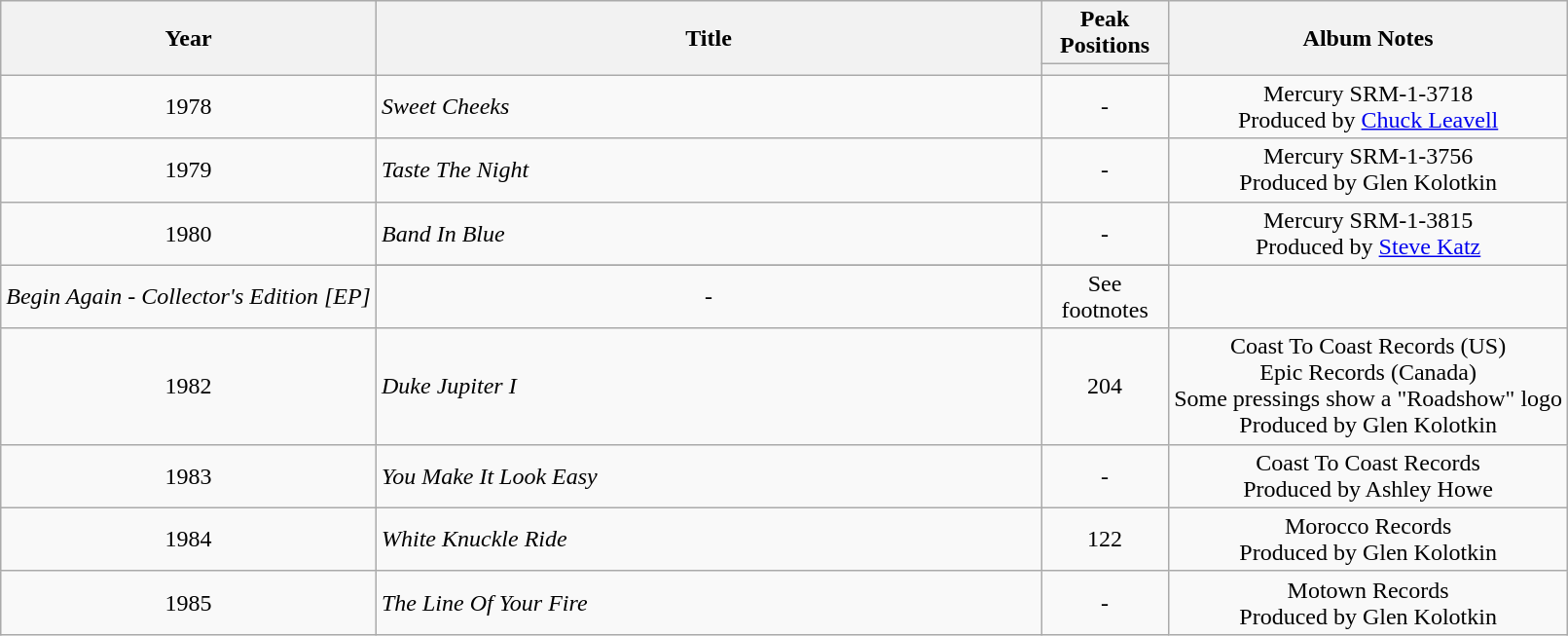<table class="wikitable">
<tr>
<th rowspan="2">Year</th>
<th rowspan="2" style="width:28em;">Title</th>
<th colspan="1">Peak Positions</th>
<th rowspan="2">Album Notes</th>
</tr>
<tr>
<th width="80"></th>
</tr>
<tr>
<td align=center>1978</td>
<td><em>Sweet Cheeks</em></td>
<td align=center>-</td>
<td align=center>Mercury SRM-1-3718<br>Produced by <a href='#'>Chuck Leavell</a></td>
</tr>
<tr>
<td align=center>1979</td>
<td><em>Taste The Night</em></td>
<td align=center>-</td>
<td align=center>Mercury SRM-1-3756<br>Produced by Glen Kolotkin</td>
</tr>
<tr>
<td rowspan="2"; align=center>1980</td>
<td><em>Band In Blue</em></td>
<td align=center>-</td>
<td align=center>Mercury SRM-1-3815<br>Produced by <a href='#'>Steve Katz</a></td>
</tr>
<tr>
</tr>
<tr>
<td><em>Begin Again - Collector's Edition [EP]</em></td>
<td align=center>-</td>
<td align=center>See footnotes</td>
</tr>
<tr>
<td align=center>1982</td>
<td><em>Duke Jupiter I</em></td>
<td align=center>204</td>
<td align=center>Coast To Coast Records (US)<br>Epic Records (Canada)<br>Some pressings show a "Roadshow" logo<br>Produced by Glen Kolotkin</td>
</tr>
<tr>
<td align=center>1983</td>
<td><em>You Make It Look Easy</em></td>
<td align=center>-</td>
<td align=center>Coast To Coast Records<br>Produced by Ashley Howe</td>
</tr>
<tr>
<td align=center>1984</td>
<td><em>White Knuckle Ride</em></td>
<td align=center>122</td>
<td align=center>Morocco Records<br>Produced by Glen Kolotkin</td>
</tr>
<tr>
<td align=center>1985</td>
<td><em>The Line Of Your Fire</em></td>
<td align=center>-</td>
<td align=center>Motown Records<br>Produced by Glen Kolotkin</td>
</tr>
</table>
